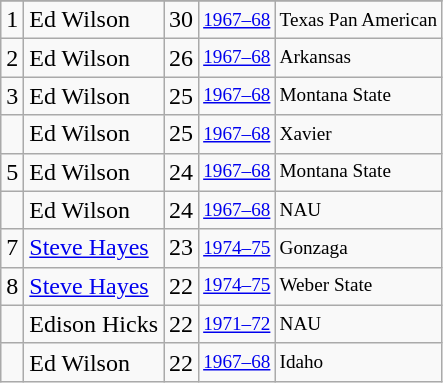<table class="wikitable">
<tr>
</tr>
<tr>
<td>1</td>
<td>Ed Wilson</td>
<td>30</td>
<td style="font-size:80%;"><a href='#'>1967–68</a></td>
<td style="font-size:80%;">Texas Pan American</td>
</tr>
<tr>
<td>2</td>
<td>Ed Wilson</td>
<td>26</td>
<td style="font-size:80%;"><a href='#'>1967–68</a></td>
<td style="font-size:80%;">Arkansas</td>
</tr>
<tr>
<td>3</td>
<td>Ed Wilson</td>
<td>25</td>
<td style="font-size:80%;"><a href='#'>1967–68</a></td>
<td style="font-size:80%;">Montana State</td>
</tr>
<tr>
<td></td>
<td>Ed Wilson</td>
<td>25</td>
<td style="font-size:80%;"><a href='#'>1967–68</a></td>
<td style="font-size:80%;">Xavier</td>
</tr>
<tr>
<td>5</td>
<td>Ed Wilson</td>
<td>24</td>
<td style="font-size:80%;"><a href='#'>1967–68</a></td>
<td style="font-size:80%;">Montana State</td>
</tr>
<tr>
<td></td>
<td>Ed Wilson</td>
<td>24</td>
<td style="font-size:80%;"><a href='#'>1967–68</a></td>
<td style="font-size:80%;">NAU</td>
</tr>
<tr>
<td>7</td>
<td><a href='#'>Steve Hayes</a></td>
<td>23</td>
<td style="font-size:80%;"><a href='#'>1974–75</a></td>
<td style="font-size:80%;">Gonzaga</td>
</tr>
<tr>
<td>8</td>
<td><a href='#'>Steve Hayes</a></td>
<td>22</td>
<td style="font-size:80%;"><a href='#'>1974–75</a></td>
<td style="font-size:80%;">Weber State</td>
</tr>
<tr>
<td></td>
<td>Edison Hicks</td>
<td>22</td>
<td style="font-size:80%;"><a href='#'>1971–72</a></td>
<td style="font-size:80%;">NAU</td>
</tr>
<tr>
<td></td>
<td>Ed Wilson</td>
<td>22</td>
<td style="font-size:80%;"><a href='#'>1967–68</a></td>
<td style="font-size:80%;">Idaho</td>
</tr>
</table>
